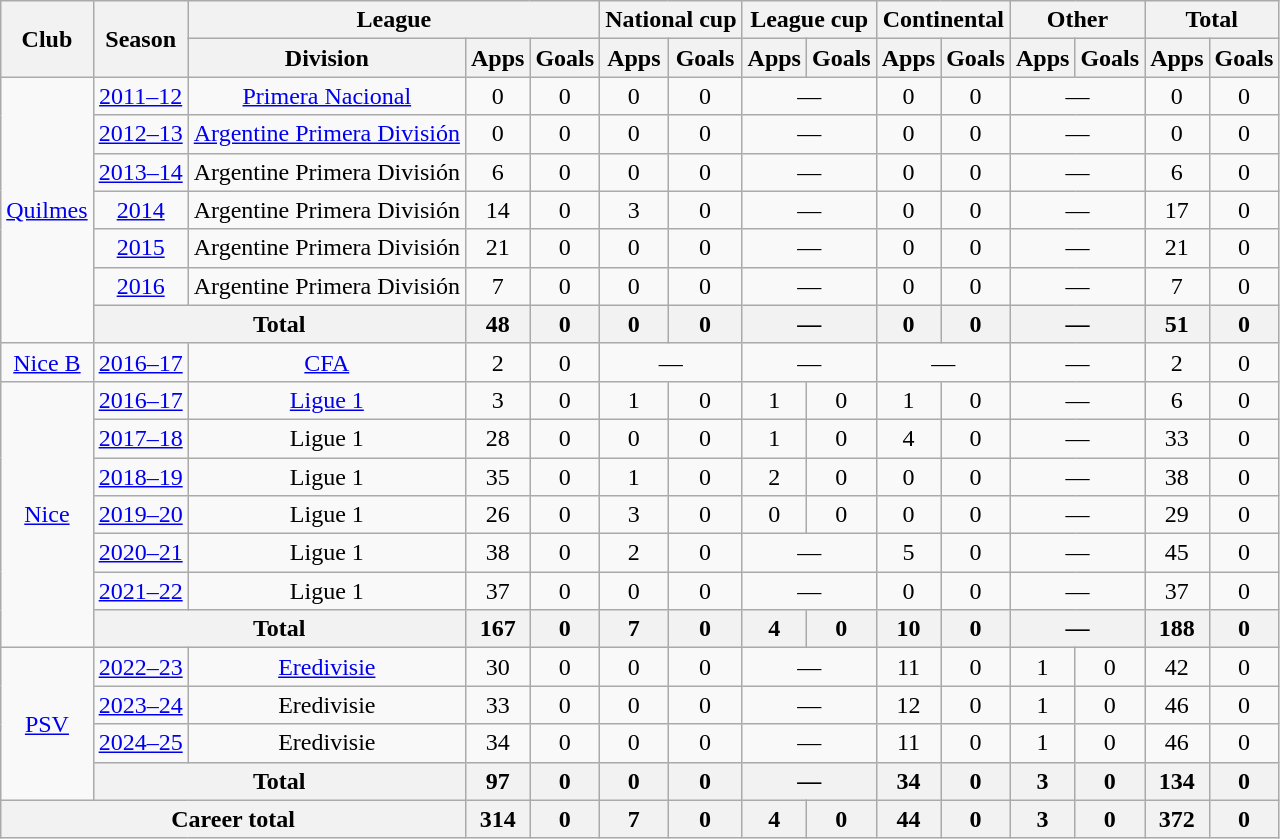<table class="wikitable" style="text-align: center;">
<tr>
<th rowspan="2">Club</th>
<th rowspan="2">Season</th>
<th colspan="3">League</th>
<th colspan="2">National cup</th>
<th colspan="2">League cup</th>
<th colspan="2">Continental</th>
<th colspan="2">Other</th>
<th colspan="2">Total</th>
</tr>
<tr>
<th>Division</th>
<th>Apps</th>
<th>Goals</th>
<th>Apps</th>
<th>Goals</th>
<th>Apps</th>
<th>Goals</th>
<th>Apps</th>
<th>Goals</th>
<th>Apps</th>
<th>Goals</th>
<th>Apps</th>
<th>Goals</th>
</tr>
<tr>
<td rowspan="7"><a href='#'>Quilmes</a></td>
<td><a href='#'>2011–12</a></td>
<td><a href='#'>Primera Nacional</a></td>
<td>0</td>
<td>0</td>
<td>0</td>
<td>0</td>
<td colspan="2">—</td>
<td>0</td>
<td>0</td>
<td colspan="2">—</td>
<td>0</td>
<td>0</td>
</tr>
<tr>
<td><a href='#'>2012–13</a></td>
<td><a href='#'>Argentine Primera División</a></td>
<td>0</td>
<td>0</td>
<td>0</td>
<td>0</td>
<td colspan="2">—</td>
<td>0</td>
<td>0</td>
<td colspan="2">—</td>
<td>0</td>
<td>0</td>
</tr>
<tr>
<td><a href='#'>2013–14</a></td>
<td>Argentine Primera División</td>
<td>6</td>
<td>0</td>
<td>0</td>
<td>0</td>
<td colspan="2">—</td>
<td>0</td>
<td>0</td>
<td colspan="2">—</td>
<td>6</td>
<td>0</td>
</tr>
<tr>
<td><a href='#'>2014</a></td>
<td>Argentine Primera División</td>
<td>14</td>
<td>0</td>
<td>3</td>
<td>0</td>
<td colspan="2">—</td>
<td>0</td>
<td>0</td>
<td colspan="2">—</td>
<td>17</td>
<td>0</td>
</tr>
<tr>
<td><a href='#'>2015</a></td>
<td>Argentine Primera División</td>
<td>21</td>
<td>0</td>
<td>0</td>
<td>0</td>
<td colspan="2">—</td>
<td>0</td>
<td>0</td>
<td colspan="2">—</td>
<td>21</td>
<td>0</td>
</tr>
<tr>
<td><a href='#'>2016</a></td>
<td>Argentine Primera División</td>
<td>7</td>
<td>0</td>
<td>0</td>
<td>0</td>
<td colspan="2">—</td>
<td>0</td>
<td>0</td>
<td colspan="2">—</td>
<td>7</td>
<td>0</td>
</tr>
<tr>
<th colspan="2">Total</th>
<th>48</th>
<th>0</th>
<th>0</th>
<th>0</th>
<th colspan="2">—</th>
<th>0</th>
<th>0</th>
<th colspan="2">—</th>
<th>51</th>
<th>0</th>
</tr>
<tr>
<td><a href='#'>Nice B</a></td>
<td><a href='#'>2016–17</a></td>
<td><a href='#'>CFA</a></td>
<td>2</td>
<td>0</td>
<td colspan="2">—</td>
<td colspan="2">—</td>
<td colspan="2">—</td>
<td colspan="2">—</td>
<td>2</td>
<td>0</td>
</tr>
<tr>
<td rowspan="7"><a href='#'>Nice</a></td>
<td><a href='#'>2016–17</a></td>
<td><a href='#'>Ligue 1</a></td>
<td>3</td>
<td>0</td>
<td>1</td>
<td>0</td>
<td>1</td>
<td>0</td>
<td>1</td>
<td>0</td>
<td colspan="2">—</td>
<td>6</td>
<td>0</td>
</tr>
<tr>
<td><a href='#'>2017–18</a></td>
<td>Ligue 1</td>
<td>28</td>
<td>0</td>
<td>0</td>
<td>0</td>
<td>1</td>
<td>0</td>
<td>4</td>
<td>0</td>
<td colspan="2">—</td>
<td>33</td>
<td>0</td>
</tr>
<tr>
<td><a href='#'>2018–19</a></td>
<td>Ligue 1</td>
<td>35</td>
<td>0</td>
<td>1</td>
<td>0</td>
<td>2</td>
<td>0</td>
<td>0</td>
<td>0</td>
<td colspan="2">—</td>
<td>38</td>
<td>0</td>
</tr>
<tr>
<td><a href='#'>2019–20</a></td>
<td>Ligue 1</td>
<td>26</td>
<td>0</td>
<td>3</td>
<td>0</td>
<td>0</td>
<td>0</td>
<td>0</td>
<td>0</td>
<td colspan="2">—</td>
<td>29</td>
<td>0</td>
</tr>
<tr>
<td><a href='#'>2020–21</a></td>
<td>Ligue 1</td>
<td>38</td>
<td>0</td>
<td>2</td>
<td>0</td>
<td colspan="2">—</td>
<td>5</td>
<td>0</td>
<td colspan="2">—</td>
<td>45</td>
<td>0</td>
</tr>
<tr>
<td><a href='#'>2021–22</a></td>
<td>Ligue 1</td>
<td>37</td>
<td>0</td>
<td>0</td>
<td>0</td>
<td colspan="2">—</td>
<td>0</td>
<td>0</td>
<td colspan="2">—</td>
<td>37</td>
<td>0</td>
</tr>
<tr>
<th colspan="2">Total</th>
<th>167</th>
<th>0</th>
<th>7</th>
<th>0</th>
<th>4</th>
<th>0</th>
<th>10</th>
<th>0</th>
<th colspan="2">—</th>
<th>188</th>
<th>0</th>
</tr>
<tr>
<td rowspan="4"><a href='#'>PSV</a></td>
<td><a href='#'>2022–23</a></td>
<td><a href='#'>Eredivisie</a></td>
<td>30</td>
<td>0</td>
<td>0</td>
<td>0</td>
<td colspan="2">—</td>
<td>11</td>
<td>0</td>
<td>1</td>
<td>0</td>
<td>42</td>
<td>0</td>
</tr>
<tr>
<td><a href='#'>2023–24</a></td>
<td>Eredivisie</td>
<td>33</td>
<td>0</td>
<td>0</td>
<td>0</td>
<td colspan="2">—</td>
<td>12</td>
<td>0</td>
<td>1</td>
<td>0</td>
<td>46</td>
<td>0</td>
</tr>
<tr>
<td><a href='#'>2024–25</a></td>
<td>Eredivisie</td>
<td>34</td>
<td>0</td>
<td>0</td>
<td>0</td>
<td colspan="2">—</td>
<td>11</td>
<td>0</td>
<td>1</td>
<td>0</td>
<td>46</td>
<td>0</td>
</tr>
<tr>
<th colspan="2">Total</th>
<th>97</th>
<th>0</th>
<th>0</th>
<th>0</th>
<th colspan="2">—</th>
<th>34</th>
<th>0</th>
<th>3</th>
<th>0</th>
<th>134</th>
<th>0</th>
</tr>
<tr>
<th colspan="3">Career total</th>
<th>314</th>
<th>0</th>
<th>7</th>
<th>0</th>
<th>4</th>
<th>0</th>
<th>44</th>
<th>0</th>
<th>3</th>
<th>0</th>
<th>372</th>
<th>0</th>
</tr>
</table>
